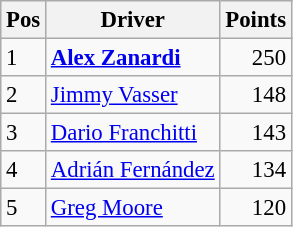<table class="wikitable" style="font-size: 95%;">
<tr>
<th>Pos</th>
<th>Driver</th>
<th>Points</th>
</tr>
<tr>
<td>1</td>
<td> <strong><a href='#'>Alex Zanardi</a></strong></td>
<td align="right">250</td>
</tr>
<tr>
<td>2</td>
<td> <a href='#'>Jimmy Vasser</a></td>
<td align="right">148</td>
</tr>
<tr>
<td>3</td>
<td> <a href='#'>Dario Franchitti</a></td>
<td align="right">143</td>
</tr>
<tr>
<td>4</td>
<td> <a href='#'>Adrián Fernández</a></td>
<td align="right">134</td>
</tr>
<tr>
<td>5</td>
<td> <a href='#'>Greg Moore</a></td>
<td align="right">120</td>
</tr>
</table>
